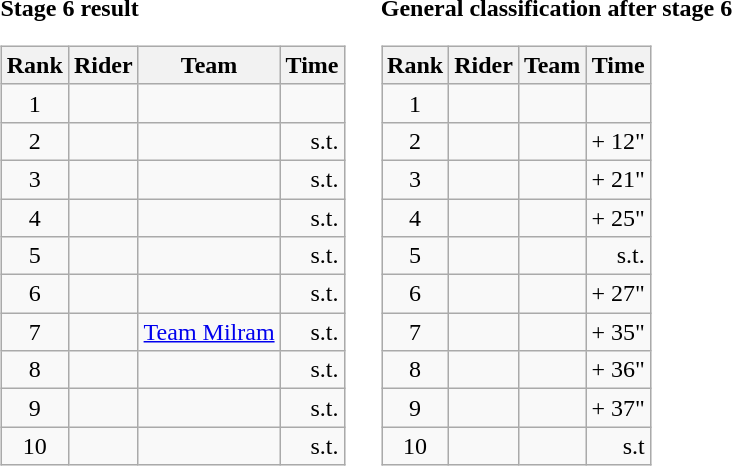<table>
<tr>
<td><strong>Stage 6 result</strong><br><table class="wikitable">
<tr>
<th scope="col">Rank</th>
<th scope="col">Rider</th>
<th scope="col">Team</th>
<th scope="col">Time</th>
</tr>
<tr>
<td style="text-align:center;">1</td>
<td> </td>
<td></td>
<td align="right"></td>
</tr>
<tr>
<td style="text-align:center;">2</td>
<td></td>
<td></td>
<td align="right">s.t.</td>
</tr>
<tr>
<td style="text-align:center;">3</td>
<td> </td>
<td></td>
<td align="right">s.t.</td>
</tr>
<tr>
<td style="text-align:center;">4</td>
<td></td>
<td></td>
<td align="right">s.t.</td>
</tr>
<tr>
<td style="text-align:center;">5</td>
<td></td>
<td></td>
<td align="right">s.t.</td>
</tr>
<tr>
<td style="text-align:center;">6</td>
<td></td>
<td></td>
<td align="right">s.t.</td>
</tr>
<tr>
<td style="text-align:center;">7</td>
<td></td>
<td><a href='#'>Team Milram</a></td>
<td align="right">s.t.</td>
</tr>
<tr>
<td style="text-align:center;">8</td>
<td></td>
<td></td>
<td align="right">s.t.</td>
</tr>
<tr>
<td style="text-align:center;">9</td>
<td></td>
<td></td>
<td align="right">s.t.</td>
</tr>
<tr>
<td style="text-align:center;">10</td>
<td></td>
<td></td>
<td align="right">s.t.</td>
</tr>
</table>
</td>
<td></td>
<td><strong>General classification after stage 6</strong><br><table class="wikitable">
<tr>
<th scope="col">Rank</th>
<th scope="col">Rider</th>
<th scope="col">Team</th>
<th scope="col">Time</th>
</tr>
<tr>
<td style="text-align:center;">1</td>
<td> </td>
<td></td>
<td align="right"></td>
</tr>
<tr>
<td style="text-align:center;">2</td>
<td> </td>
<td></td>
<td style="text-align:right;">+ 12"</td>
</tr>
<tr>
<td style="text-align:center;">3</td>
<td></td>
<td></td>
<td style="text-align:right;">+ 21"</td>
</tr>
<tr>
<td style="text-align:center;">4</td>
<td></td>
<td></td>
<td style="text-align:right;">+ 25"</td>
</tr>
<tr>
<td style="text-align:center;">5</td>
<td></td>
<td></td>
<td style="text-align:right;">s.t.</td>
</tr>
<tr>
<td style="text-align:center;">6</td>
<td></td>
<td></td>
<td style="text-align:right;">+ 27"</td>
</tr>
<tr>
<td style="text-align:center;">7</td>
<td></td>
<td></td>
<td style="text-align:right;">+ 35"</td>
</tr>
<tr>
<td style="text-align:center;">8</td>
<td></td>
<td></td>
<td style="text-align:right;">+ 36"</td>
</tr>
<tr>
<td style="text-align:center;">9</td>
<td></td>
<td></td>
<td style="text-align:right;">+ 37"</td>
</tr>
<tr>
<td style="text-align:center;">10</td>
<td></td>
<td></td>
<td style="text-align:right;">s.t</td>
</tr>
</table>
</td>
</tr>
</table>
